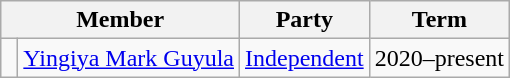<table class="wikitable">
<tr>
<th colspan="2">Member</th>
<th>Party</th>
<th>Term</th>
</tr>
<tr>
<td> </td>
<td><a href='#'>Yingiya Mark Guyula</a></td>
<td><a href='#'>Independent</a></td>
<td>2020–present</td>
</tr>
</table>
